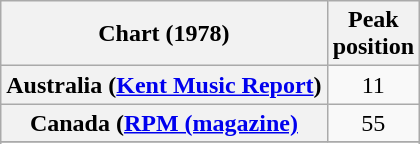<table class="wikitable sortable plainrowheaders" style="text-align:center">
<tr>
<th scope=col>Chart (1978)</th>
<th scope=col>Peak<br>position</th>
</tr>
<tr>
<th scope=row>Australia (<a href='#'>Kent Music Report</a>)</th>
<td align="center">11</td>
</tr>
<tr>
<th scope=row>Canada (<a href='#'>RPM (magazine)</a></th>
<td align="center">55</td>
</tr>
<tr>
</tr>
<tr>
</tr>
<tr>
</tr>
<tr>
</tr>
<tr>
</tr>
<tr>
</tr>
</table>
